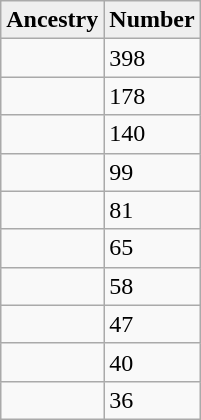<table style="float: " class="wikitable">
<tr>
<th style="background:#efefef;">Ancestry</th>
<th style="background:#efefef;">Number</th>
</tr>
<tr>
<td></td>
<td>398</td>
</tr>
<tr>
<td></td>
<td>178</td>
</tr>
<tr>
<td></td>
<td>140</td>
</tr>
<tr>
<td></td>
<td>99</td>
</tr>
<tr>
<td></td>
<td>81</td>
</tr>
<tr>
<td></td>
<td>65</td>
</tr>
<tr>
<td></td>
<td>58</td>
</tr>
<tr>
<td></td>
<td>47</td>
</tr>
<tr>
<td></td>
<td>40</td>
</tr>
<tr>
<td></td>
<td>36</td>
</tr>
</table>
